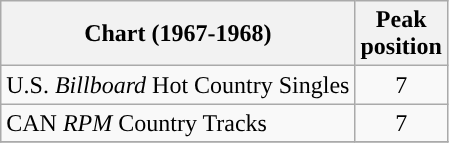<table class="wikitable sortable">
<tr>
<th align="left">Chart (1967-1968)</th>
<th align="center">Peak<br>position</th>
</tr>
<tr>
<td align="left">U.S. <em>Billboard</em> Hot Country Singles</td>
<td align="center">7</td>
</tr>
<tr>
<td align="left">CAN <em>RPM</em> Country Tracks</td>
<td align="center">7</td>
</tr>
<tr>
</tr>
</table>
